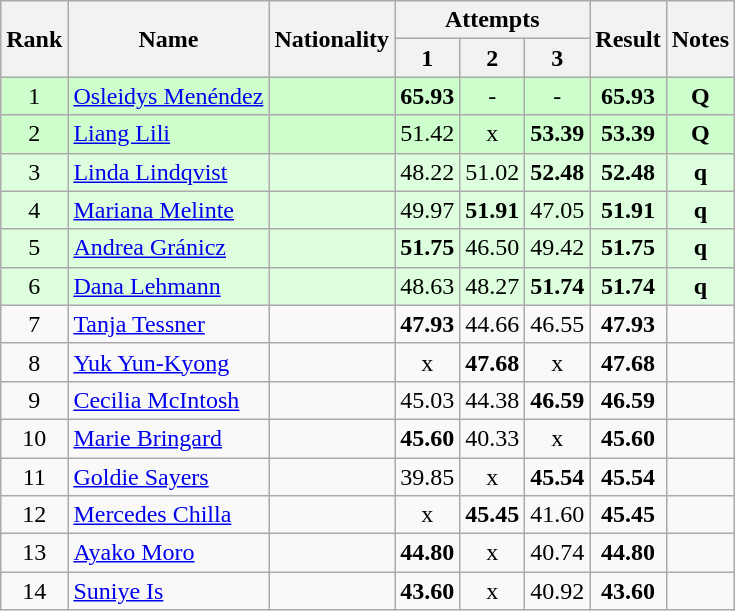<table class="wikitable sortable" style="text-align:center">
<tr>
<th rowspan=2>Rank</th>
<th rowspan=2>Name</th>
<th rowspan=2>Nationality</th>
<th colspan=3>Attempts</th>
<th rowspan=2>Result</th>
<th rowspan=2>Notes</th>
</tr>
<tr>
<th>1</th>
<th>2</th>
<th>3</th>
</tr>
<tr bgcolor=ccffcc>
<td>1</td>
<td align=left><a href='#'>Osleidys Menéndez</a></td>
<td align=left></td>
<td><strong>65.93</strong></td>
<td>-</td>
<td>-</td>
<td><strong>65.93</strong></td>
<td><strong>Q</strong></td>
</tr>
<tr bgcolor=ccffcc>
<td>2</td>
<td align=left><a href='#'>Liang Lili</a></td>
<td align=left></td>
<td>51.42</td>
<td>x</td>
<td><strong>53.39</strong></td>
<td><strong>53.39</strong></td>
<td><strong>Q</strong></td>
</tr>
<tr bgcolor=ddffdd>
<td>3</td>
<td align=left><a href='#'>Linda Lindqvist</a></td>
<td align=left></td>
<td>48.22</td>
<td>51.02</td>
<td><strong>52.48</strong></td>
<td><strong>52.48</strong></td>
<td><strong>q</strong></td>
</tr>
<tr bgcolor=ddffdd>
<td>4</td>
<td align=left><a href='#'>Mariana Melinte</a></td>
<td align=left></td>
<td>49.97</td>
<td><strong>51.91</strong></td>
<td>47.05</td>
<td><strong>51.91</strong></td>
<td><strong>q</strong></td>
</tr>
<tr bgcolor=ddffdd>
<td>5</td>
<td align=left><a href='#'>Andrea Gránicz</a></td>
<td align=left></td>
<td><strong>51.75</strong></td>
<td>46.50</td>
<td>49.42</td>
<td><strong>51.75</strong></td>
<td><strong>q</strong></td>
</tr>
<tr bgcolor=ddffdd>
<td>6</td>
<td align=left><a href='#'>Dana Lehmann</a></td>
<td align=left></td>
<td>48.63</td>
<td>48.27</td>
<td><strong>51.74</strong></td>
<td><strong>51.74</strong></td>
<td><strong>q</strong></td>
</tr>
<tr>
<td>7</td>
<td align=left><a href='#'>Tanja Tessner</a></td>
<td align=left></td>
<td><strong>47.93</strong></td>
<td>44.66</td>
<td>46.55</td>
<td><strong>47.93</strong></td>
<td></td>
</tr>
<tr>
<td>8</td>
<td align=left><a href='#'>Yuk Yun-Kyong</a></td>
<td align=left></td>
<td>x</td>
<td><strong>47.68</strong></td>
<td>x</td>
<td><strong>47.68</strong></td>
<td></td>
</tr>
<tr>
<td>9</td>
<td align=left><a href='#'>Cecilia McIntosh</a></td>
<td align=left></td>
<td>45.03</td>
<td>44.38</td>
<td><strong>46.59</strong></td>
<td><strong>46.59</strong></td>
<td></td>
</tr>
<tr>
<td>10</td>
<td align=left><a href='#'>Marie Bringard</a></td>
<td align=left></td>
<td><strong>45.60</strong></td>
<td>40.33</td>
<td>x</td>
<td><strong>45.60</strong></td>
<td></td>
</tr>
<tr>
<td>11</td>
<td align=left><a href='#'>Goldie Sayers</a></td>
<td align=left></td>
<td>39.85</td>
<td>x</td>
<td><strong>45.54</strong></td>
<td><strong>45.54</strong></td>
<td></td>
</tr>
<tr>
<td>12</td>
<td align=left><a href='#'>Mercedes Chilla</a></td>
<td align=left></td>
<td>x</td>
<td><strong>45.45</strong></td>
<td>41.60</td>
<td><strong>45.45</strong></td>
<td></td>
</tr>
<tr>
<td>13</td>
<td align=left><a href='#'>Ayako Moro</a></td>
<td align=left></td>
<td><strong>44.80</strong></td>
<td>x</td>
<td>40.74</td>
<td><strong>44.80</strong></td>
<td></td>
</tr>
<tr>
<td>14</td>
<td align=left><a href='#'>Suniye Is</a></td>
<td align=left></td>
<td><strong>43.60</strong></td>
<td>x</td>
<td>40.92</td>
<td><strong>43.60</strong></td>
<td></td>
</tr>
</table>
